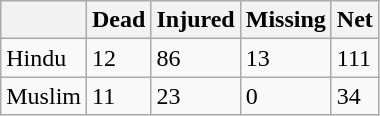<table class="wikitable floatright">
<tr>
<th></th>
<th>Dead</th>
<th>Injured</th>
<th>Missing</th>
<th>Net</th>
</tr>
<tr>
<td>Hindu</td>
<td>12</td>
<td>86</td>
<td>13</td>
<td>111</td>
</tr>
<tr>
<td>Muslim</td>
<td>11</td>
<td>23</td>
<td>0</td>
<td>34</td>
</tr>
</table>
